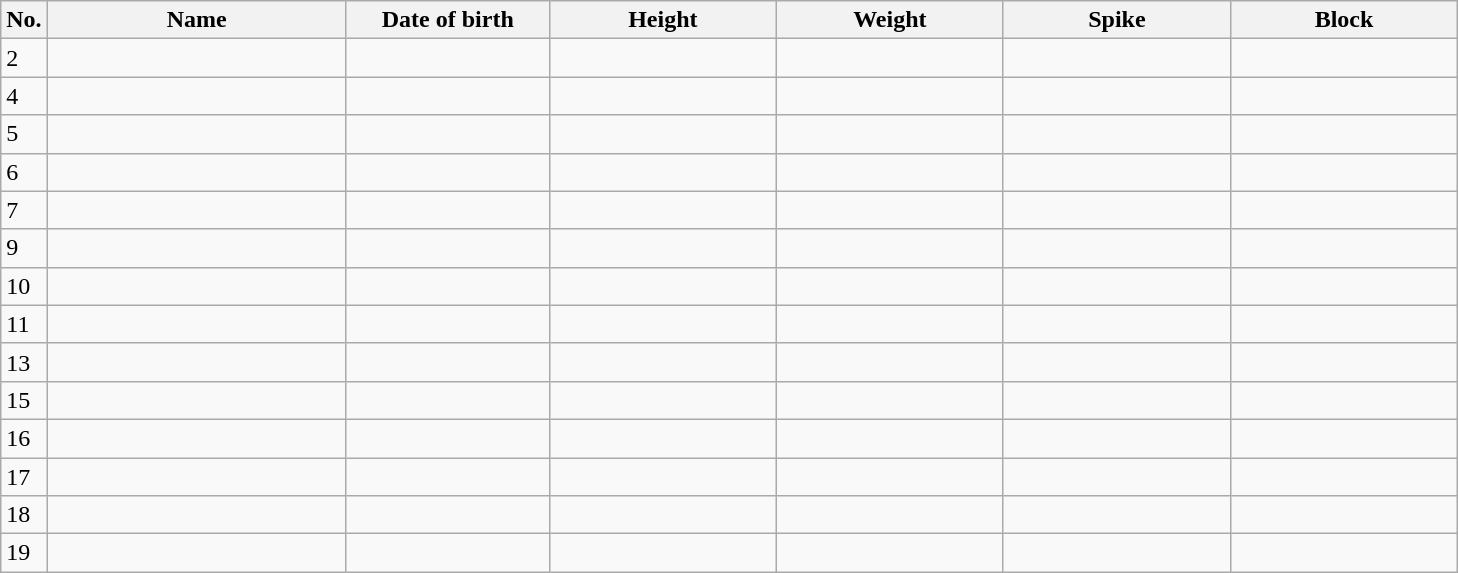<table class=wikitable sortable style=font-size:100%; text-align:center;>
<tr>
<th>No.</th>
<th style=width:12em>Name</th>
<th style=width:8em>Date of birth</th>
<th style=width:9em>Height</th>
<th style=width:9em>Weight</th>
<th style=width:9em>Spike</th>
<th style=width:9em>Block</th>
</tr>
<tr>
<td>2</td>
<td align=left></td>
<td align=right></td>
<td></td>
<td></td>
<td></td>
<td></td>
</tr>
<tr>
<td>4</td>
<td align=left></td>
<td align=right></td>
<td></td>
<td></td>
<td></td>
<td></td>
</tr>
<tr>
<td>5</td>
<td align=left></td>
<td align=right></td>
<td></td>
<td></td>
<td></td>
<td></td>
</tr>
<tr>
<td>6</td>
<td align=left></td>
<td align=right></td>
<td></td>
<td></td>
<td></td>
<td></td>
</tr>
<tr>
<td>7</td>
<td align=left></td>
<td align=right></td>
<td></td>
<td></td>
<td></td>
<td></td>
</tr>
<tr>
<td>9</td>
<td align=left></td>
<td align=right></td>
<td></td>
<td></td>
<td></td>
<td></td>
</tr>
<tr>
<td>10</td>
<td align=left></td>
<td align=right></td>
<td></td>
<td></td>
<td></td>
<td></td>
</tr>
<tr>
<td>11</td>
<td align=left></td>
<td align=right></td>
<td></td>
<td></td>
<td></td>
<td></td>
</tr>
<tr>
<td>13</td>
<td align=left></td>
<td align=right></td>
<td></td>
<td></td>
<td></td>
<td></td>
</tr>
<tr>
<td>15</td>
<td align=left></td>
<td align=right></td>
<td></td>
<td></td>
<td></td>
<td></td>
</tr>
<tr>
<td>16</td>
<td align=left></td>
<td align=right></td>
<td></td>
<td></td>
<td></td>
<td></td>
</tr>
<tr>
<td>17</td>
<td align=left></td>
<td align=right></td>
<td></td>
<td></td>
<td></td>
<td></td>
</tr>
<tr>
<td>18</td>
<td align=left></td>
<td align=right></td>
<td></td>
<td></td>
<td></td>
<td></td>
</tr>
<tr>
<td>19</td>
<td align=left></td>
<td align=right></td>
<td></td>
<td></td>
<td></td>
<td></td>
</tr>
</table>
